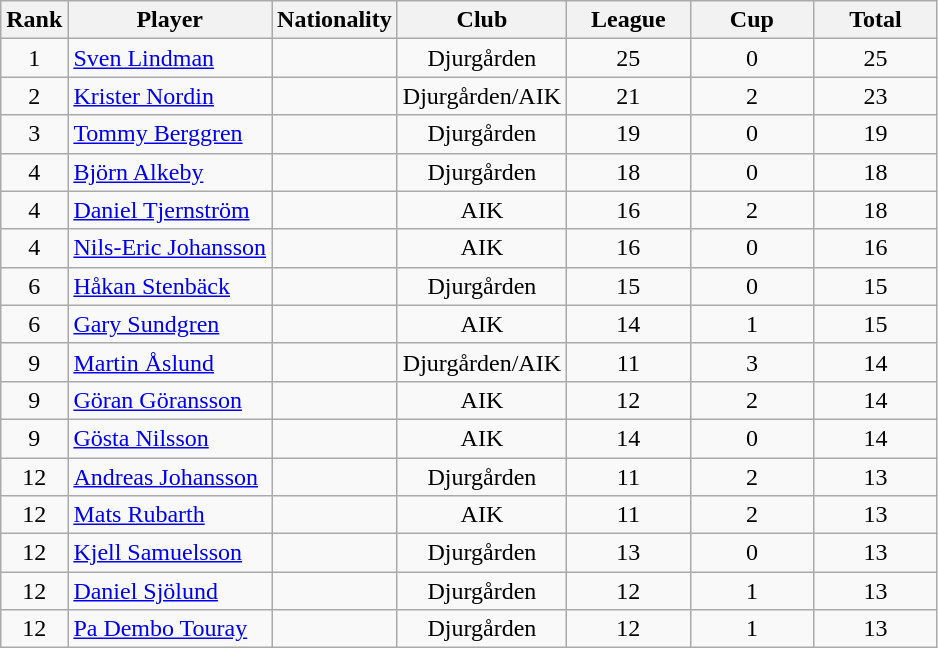<table class="wikitable sortable" style="text-align:center;margin-left:1em">
<tr>
<th>Rank</th>
<th>Player</th>
<th>Nationality</th>
<th style="width:100px;">Club</th>
<th width=75>League</th>
<th width=75>Cup</th>
<th width=75>Total</th>
</tr>
<tr>
<td>1</td>
<td style="text-align:left;"><a href='#'>Sven Lindman</a></td>
<td style="text-align:left;"></td>
<td>Djurgården</td>
<td>25</td>
<td>0</td>
<td>25</td>
</tr>
<tr>
<td>2</td>
<td style="text-align:left;"><a href='#'>Krister Nordin</a></td>
<td style="text-align:left;"></td>
<td>Djurgården/AIK</td>
<td>21</td>
<td>2</td>
<td>23</td>
</tr>
<tr>
<td>3</td>
<td style="text-align:left;"><a href='#'>Tommy Berggren</a></td>
<td style="text-align:left;"></td>
<td>Djurgården</td>
<td>19</td>
<td>0</td>
<td>19</td>
</tr>
<tr>
<td>4</td>
<td style="text-align:left;"><a href='#'>Björn Alkeby</a></td>
<td style="text-align:left;"></td>
<td>Djurgården</td>
<td>18</td>
<td>0</td>
<td>18</td>
</tr>
<tr>
<td>4</td>
<td style="text-align:left;"><a href='#'>Daniel Tjernström</a></td>
<td style="text-align:left;"></td>
<td>AIK</td>
<td>16</td>
<td>2</td>
<td>18</td>
</tr>
<tr>
<td>4</td>
<td style="text-align:left;"><a href='#'>Nils-Eric Johansson</a></td>
<td style="text-align:left;"></td>
<td>AIK</td>
<td>16</td>
<td>0</td>
<td>16</td>
</tr>
<tr>
<td>6</td>
<td style="text-align:left;"><a href='#'>Håkan Stenbäck</a></td>
<td style="text-align:left;"></td>
<td>Djurgården</td>
<td>15</td>
<td>0</td>
<td>15</td>
</tr>
<tr>
<td>6</td>
<td style="text-align:left;"><a href='#'>Gary Sundgren</a></td>
<td style="text-align:left;"></td>
<td>AIK</td>
<td>14</td>
<td>1</td>
<td>15</td>
</tr>
<tr>
<td>9</td>
<td style="text-align:left;"><a href='#'>Martin Åslund</a></td>
<td style="text-align:left;"></td>
<td>Djurgården/AIK</td>
<td>11</td>
<td>3</td>
<td>14</td>
</tr>
<tr>
<td>9</td>
<td style="text-align:left;"><a href='#'>Göran Göransson</a></td>
<td style="text-align:left;"></td>
<td>AIK</td>
<td>12</td>
<td>2</td>
<td>14</td>
</tr>
<tr>
<td>9</td>
<td style="text-align:left;"><a href='#'>Gösta Nilsson</a></td>
<td style="text-align:left;"></td>
<td>AIK</td>
<td>14</td>
<td>0</td>
<td>14</td>
</tr>
<tr>
<td>12</td>
<td style="text-align:left;"><a href='#'>Andreas Johansson</a></td>
<td style="text-align:left;"></td>
<td>Djurgården</td>
<td>11</td>
<td>2</td>
<td>13</td>
</tr>
<tr>
<td>12</td>
<td style="text-align:left;"><a href='#'>Mats Rubarth</a></td>
<td style="text-align:left;"></td>
<td>AIK</td>
<td>11</td>
<td>2</td>
<td>13</td>
</tr>
<tr>
<td>12</td>
<td style="text-align:left;"><a href='#'>Kjell Samuelsson</a></td>
<td style="text-align:left;"></td>
<td>Djurgården</td>
<td>13</td>
<td>0</td>
<td>13</td>
</tr>
<tr>
<td>12</td>
<td style="text-align:left;"><a href='#'>Daniel Sjölund</a></td>
<td style="text-align:left;"></td>
<td>Djurgården</td>
<td>12</td>
<td>1</td>
<td>13</td>
</tr>
<tr>
<td>12</td>
<td style="text-align:left;"><a href='#'>Pa Dembo Touray</a></td>
<td style="text-align:left;"></td>
<td>Djurgården</td>
<td>12</td>
<td>1</td>
<td>13</td>
</tr>
</table>
